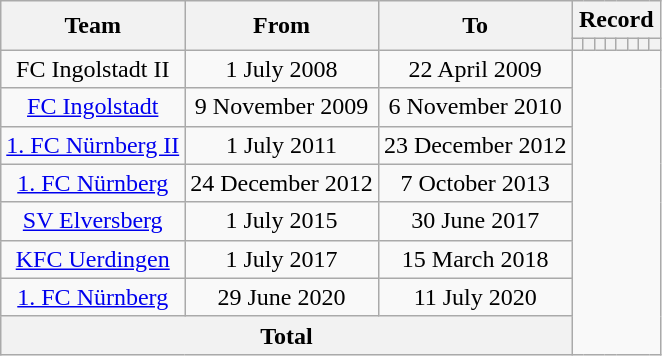<table class="wikitable" style="text-align: center">
<tr>
<th rowspan="2">Team</th>
<th rowspan="2">From</th>
<th rowspan="2">To</th>
<th colspan="8">Record</th>
</tr>
<tr>
<th></th>
<th></th>
<th></th>
<th></th>
<th></th>
<th></th>
<th></th>
<th></th>
</tr>
<tr>
<td>FC Ingolstadt II</td>
<td>1 July 2008</td>
<td>22 April 2009<br></td>
</tr>
<tr>
<td><a href='#'>FC Ingolstadt</a></td>
<td>9 November 2009</td>
<td>6 November 2010<br></td>
</tr>
<tr>
<td><a href='#'>1. FC Nürnberg II</a></td>
<td>1 July 2011</td>
<td>23 December 2012<br></td>
</tr>
<tr>
<td><a href='#'>1. FC Nürnberg</a></td>
<td>24 December 2012</td>
<td>7 October 2013<br></td>
</tr>
<tr>
<td><a href='#'>SV Elversberg</a></td>
<td>1 July 2015</td>
<td>30 June 2017<br></td>
</tr>
<tr>
<td><a href='#'>KFC Uerdingen</a></td>
<td>1 July 2017</td>
<td>15 March 2018<br></td>
</tr>
<tr>
<td><a href='#'>1. FC Nürnberg</a></td>
<td>29 June 2020</td>
<td>11 July 2020<br></td>
</tr>
<tr>
<th colspan="3">Total<br></th>
</tr>
</table>
